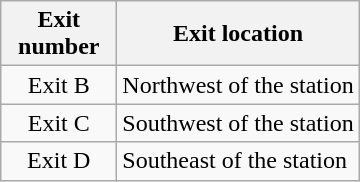<table class="wikitable">
<tr>
<th style="width:70px">Exit number</th>
<th>Exit location</th>
</tr>
<tr>
<td align="center">Exit B</td>
<td>Northwest of the station</td>
</tr>
<tr>
<td align="center">Exit C</td>
<td>Southwest of the station</td>
</tr>
<tr>
<td align="center">Exit D</td>
<td>Southeast of the station</td>
</tr>
</table>
